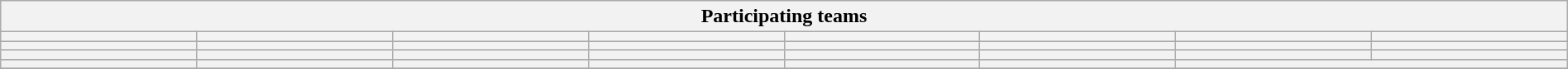<table class="wikitable" style="width:100%;">
<tr>
<th colspan=8><strong>Participating teams</strong></th>
</tr>
<tr>
<th style="width:12%;"></th>
<th style="width:12%;"></th>
<th style="width:12%;"></th>
<th style="width:12%;"></th>
<th style="width:12%;"></th>
<th style="width:12%;"></th>
<th style="width:12%;"></th>
<th style="width:12%;"></th>
</tr>
<tr>
<th style="width:12%;"></th>
<th style="width:12%;"></th>
<th style="width:12%;"></th>
<th style="width:12%;"></th>
<th style="width:12%;"></th>
<th style="width:12%;"></th>
<th style="width:12%;"></th>
<th style="width:12%;"></th>
</tr>
<tr>
<th style="width:12%;"></th>
<th style="width:12%;"></th>
<th style="width:12%;"></th>
<th style="width:12%;"></th>
<th style="width:12%;"></th>
<th style="width:12%;"></th>
<th style="width:12%;"></th>
<th style="width:12%;"></th>
</tr>
<tr>
<th style="width:12%;"></th>
<th style="width:12%;"></th>
<th style="width:12%;"></th>
<th style="width:12%;"></th>
<th style="width:12%;"></th>
<th style="width:12%;"></th>
<th colspan=2></th>
</tr>
<tr>
</tr>
</table>
